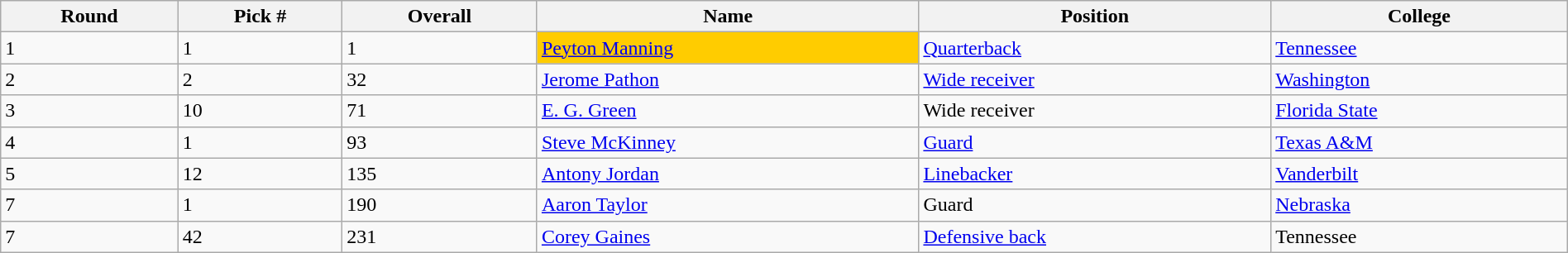<table class="wikitable sortable sortable" style="width: 100%">
<tr>
<th>Round</th>
<th>Pick #</th>
<th>Overall</th>
<th>Name</th>
<th>Position</th>
<th>College</th>
</tr>
<tr>
<td>1</td>
<td>1</td>
<td>1</td>
<td bgcolor=#FFCC00><a href='#'>Peyton Manning</a></td>
<td><a href='#'>Quarterback</a></td>
<td><a href='#'>Tennessee</a></td>
</tr>
<tr>
<td>2</td>
<td>2</td>
<td>32</td>
<td><a href='#'>Jerome Pathon</a></td>
<td><a href='#'>Wide receiver</a></td>
<td><a href='#'>Washington</a></td>
</tr>
<tr>
<td>3</td>
<td>10</td>
<td>71</td>
<td><a href='#'>E. G. Green</a></td>
<td>Wide receiver</td>
<td><a href='#'>Florida State</a></td>
</tr>
<tr>
<td>4</td>
<td>1</td>
<td>93</td>
<td><a href='#'>Steve McKinney</a></td>
<td><a href='#'>Guard</a></td>
<td><a href='#'>Texas A&M</a></td>
</tr>
<tr>
<td>5</td>
<td>12</td>
<td>135</td>
<td><a href='#'>Antony Jordan</a></td>
<td><a href='#'>Linebacker</a></td>
<td><a href='#'>Vanderbilt</a></td>
</tr>
<tr>
<td>7</td>
<td>1</td>
<td>190</td>
<td><a href='#'>Aaron Taylor</a></td>
<td>Guard</td>
<td><a href='#'>Nebraska</a></td>
</tr>
<tr>
<td>7</td>
<td>42</td>
<td>231</td>
<td><a href='#'>Corey Gaines</a></td>
<td><a href='#'>Defensive back</a></td>
<td>Tennessee</td>
</tr>
</table>
